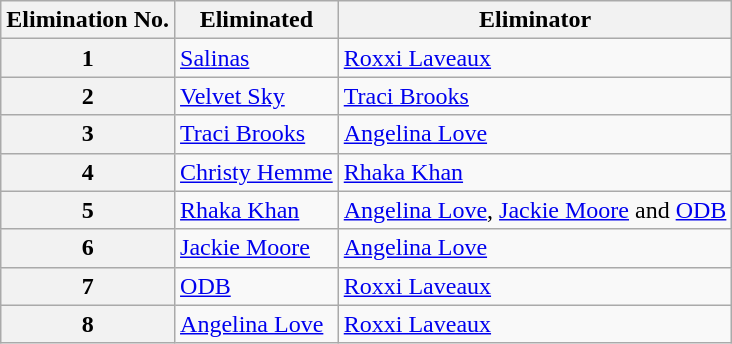<table class="wikitable">
<tr>
<th scope="col">Elimination No.</th>
<th scope="col">Eliminated</th>
<th scope="col">Eliminator</th>
</tr>
<tr>
<th scope="row">1</th>
<td><a href='#'>Salinas</a></td>
<td><a href='#'>Roxxi Laveaux</a></td>
</tr>
<tr>
<th scope="row">2</th>
<td><a href='#'>Velvet Sky</a></td>
<td><a href='#'>Traci Brooks</a></td>
</tr>
<tr>
<th scope="row">3</th>
<td><a href='#'>Traci Brooks</a></td>
<td><a href='#'>Angelina Love</a></td>
</tr>
<tr>
<th scope="row">4</th>
<td><a href='#'>Christy Hemme</a></td>
<td><a href='#'>Rhaka Khan</a></td>
</tr>
<tr>
<th scope="row">5</th>
<td><a href='#'>Rhaka Khan</a></td>
<td><a href='#'>Angelina Love</a>, <a href='#'>Jackie Moore</a> and <a href='#'>ODB</a></td>
</tr>
<tr>
<th scope="row">6</th>
<td><a href='#'>Jackie Moore</a></td>
<td><a href='#'>Angelina Love</a></td>
</tr>
<tr>
<th scope="row">7</th>
<td><a href='#'>ODB</a></td>
<td><a href='#'>Roxxi Laveaux</a></td>
</tr>
<tr>
<th scope="row">8</th>
<td><a href='#'>Angelina Love</a></td>
<td><a href='#'>Roxxi Laveaux</a></td>
</tr>
</table>
